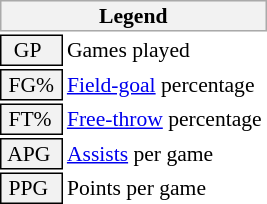<table class="toccolours" style="font-size: 90%; white-space: nowrap;">
<tr>
<th colspan="6" style="background:#f2f2f2; border:1px solid #aaa;">Legend</th>
</tr>
<tr>
<td style="background:#f2f2f2; border:1px solid black;">  GP</td>
<td>Games played</td>
</tr>
<tr>
<td style="background:#f2f2f2; border:1px solid black;"> FG% </td>
<td style="padding-right: 8px"><a href='#'>Field-goal</a> percentage</td>
</tr>
<tr>
<td style="background:#f2f2f2; border:1px solid black;"> FT% </td>
<td><a href='#'>Free-throw</a> percentage</td>
</tr>
<tr>
<td style="background:#f2f2f2; border:1px solid black;"> APG </td>
<td><a href='#'>Assists</a> per game</td>
</tr>
<tr>
<td style="background:#f2f2f2; border:1px solid black;"> PPG </td>
<td>Points per game</td>
</tr>
<tr>
</tr>
</table>
